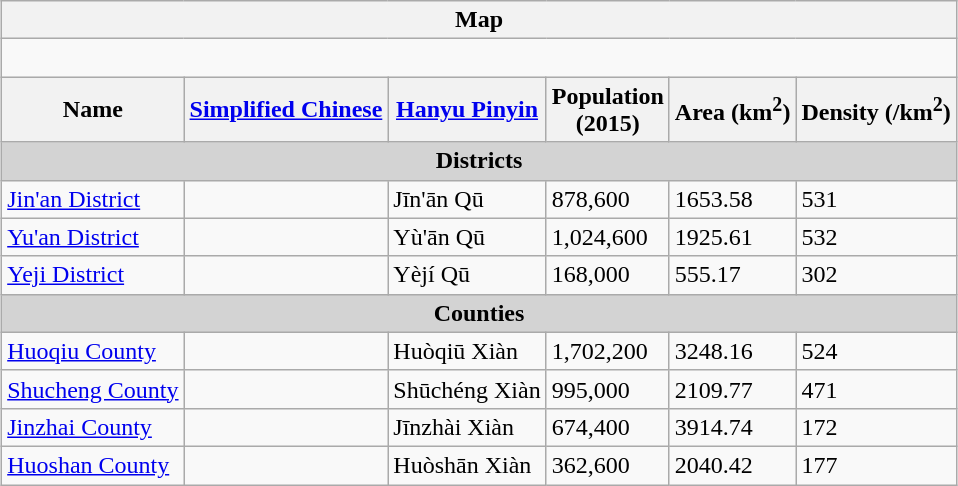<table class="wikitable" style="font-size:100%; margin:auto;">
<tr>
<th colspan=6>Map</th>
</tr>
<tr>
<td colspan=6><div><br> 








</div></td>
</tr>
<tr>
<th>Name</th>
<th><a href='#'>Simplified Chinese</a></th>
<th><a href='#'>Hanyu Pinyin</a></th>
<th>Population<br>(2015)</th>
<th>Area (km<sup>2</sup>)</th>
<th>Density (/km<sup>2</sup>)</th>
</tr>
<tr --------->
<td colspan="7" align="center" bgcolor="#D3D3D3"><strong>Districts</strong></td>
</tr>
<tr --------->
<td><a href='#'>Jin'an District</a></td>
<td></td>
<td>Jīn'ān Qū</td>
<td>878,600</td>
<td>1653.58</td>
<td>531</td>
</tr>
<tr --------->
<td><a href='#'>Yu'an District</a></td>
<td></td>
<td>Yù'ān Qū</td>
<td>1,024,600</td>
<td>1925.61</td>
<td>532</td>
</tr>
<tr --------->
<td><a href='#'>Yeji District</a></td>
<td></td>
<td>Yèjí Qū</td>
<td>168,000</td>
<td>555.17</td>
<td>302</td>
</tr>
<tr --------->
<td colspan="7" align="center" bgcolor="#D3D3D3"><strong>Counties</strong></td>
</tr>
<tr --------->
<td><a href='#'>Huoqiu County</a></td>
<td></td>
<td>Huòqiū Xiàn</td>
<td>1,702,200</td>
<td>3248.16</td>
<td>524</td>
</tr>
<tr --------->
<td><a href='#'>Shucheng County</a></td>
<td></td>
<td>Shūchéng Xiàn</td>
<td>995,000</td>
<td>2109.77</td>
<td>471</td>
</tr>
<tr --------->
<td><a href='#'>Jinzhai County</a></td>
<td></td>
<td>Jīnzhài Xiàn</td>
<td>674,400</td>
<td>3914.74</td>
<td>172</td>
</tr>
<tr --------->
<td><a href='#'>Huoshan County</a></td>
<td></td>
<td>Huòshān Xiàn</td>
<td>362,600</td>
<td>2040.42</td>
<td>177</td>
</tr>
</table>
